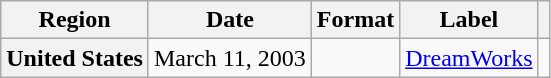<table class="wikitable plainrowheaders">
<tr>
<th scope="col">Region</th>
<th scope="col">Date</th>
<th scope="col">Format</th>
<th scope="col">Label</th>
<th scope="col"></th>
</tr>
<tr>
<th scope="row">United States</th>
<td rowspan="1">March 11, 2003</td>
<td rowspan="1"></td>
<td rowspan="1"><a href='#'>DreamWorks</a></td>
<td align="center"></td>
</tr>
</table>
